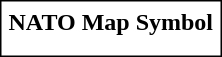<table style="border:1px solid black; background:white;float: right;text-align: center" cellpadding="3">
<tr>
<th>NATO Map Symbol</th>
</tr>
<tr>
<td></td>
</tr>
</table>
